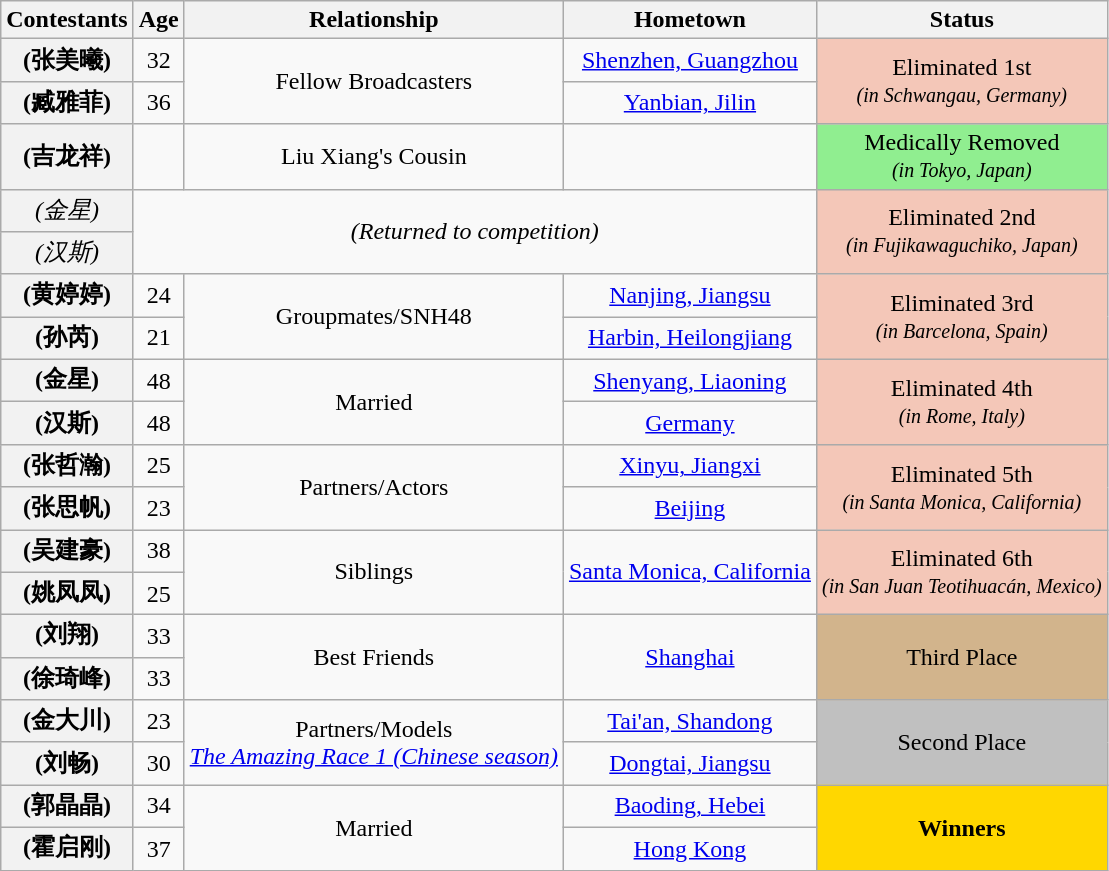<table class="wikitable sortable" style="text-align:center;">
<tr>
<th scope="col">Contestants</th>
<th scope="col">Age</th>
<th class="unsortable" scope="col">Relationship</th>
<th scope="col" class="unsortable">Hometown</th>
<th scope="col">Status</th>
</tr>
<tr>
<th scope="row"> (张美曦)</th>
<td>32</td>
<td rowspan="2">Fellow Broadcasters</td>
<td><a href='#'>Shenzhen, Guangzhou</a></td>
<td rowspan="2" bgcolor="f4c7b8">Eliminated 1st<br><small><em>(in Schwangau, Germany)</em></small></td>
</tr>
<tr>
<th scope="row"> (臧雅菲)</th>
<td>36</td>
<td><a href='#'>Yanbian, Jilin</a></td>
</tr>
<tr>
<th scope="row"> (吉龙祥)</th>
<td></td>
<td>Liu Xiang's Cousin</td>
<td></td>
<td bgcolor="lightgreen">Medically Removed<br><small><em>(in Tokyo, Japan)</em></small></td>
</tr>
<tr>
<th scope="row" style="text-align:center;font-weight:normal"><em> (金星)</em></th>
<td colspan="3" rowspan="2"><em>(Returned to competition)</em></td>
<td rowspan="2" bgcolor="f4c7b8">Eliminated 2nd<br><small><em>(in Fujikawaguchiko, Japan)</em></small></td>
</tr>
<tr>
<th scope="row" style="text-align:center;font-weight:normal"><em> (汉斯)</em></th>
</tr>
<tr>
<th scope="row"> (黄婷婷)</th>
<td>24</td>
<td rowspan="2">Groupmates/SNH48</td>
<td><a href='#'>Nanjing, Jiangsu</a></td>
<td rowspan="2" bgcolor="f4c7b8">Eliminated 3rd<br><small><em>(in Barcelona, Spain)</em></small></td>
</tr>
<tr>
<th scope="row"> (孙芮)</th>
<td>21</td>
<td><a href='#'>Harbin, Heilongjiang</a></td>
</tr>
<tr>
<th scope="row"> (金星)</th>
<td>48</td>
<td rowspan="2">Married</td>
<td><a href='#'>Shenyang, Liaoning</a></td>
<td rowspan="2" bgcolor="f4c7b8">Eliminated 4th<br><small><em>(in Rome, Italy)</em></small></td>
</tr>
<tr>
<th scope="row"> (汉斯)</th>
<td>48</td>
<td><a href='#'>Germany</a></td>
</tr>
<tr>
<th scope="row"> (张哲瀚)</th>
<td>25</td>
<td rowspan="2">Partners/Actors</td>
<td><a href='#'>Xinyu, Jiangxi</a></td>
<td rowspan="2" bgcolor="f4c7b8">Eliminated 5th<br><small><em>(in Santa Monica, California)</em></small></td>
</tr>
<tr>
<th scope="row"> (张思帆)</th>
<td>23</td>
<td><a href='#'>Beijing</a></td>
</tr>
<tr>
<th scope="row"> (吴建豪)</th>
<td>38</td>
<td rowspan="2">Siblings</td>
<td rowspan="2"><a href='#'>Santa Monica, California</a></td>
<td rowspan="2" bgcolor="f4c7b8">Eliminated 6th<br><small><em>(in San Juan Teotihuacán, Mexico)</em></small></td>
</tr>
<tr>
<th scope="row"> (姚凤凤)</th>
<td>25</td>
</tr>
<tr>
<th scope="row"> (刘翔)</th>
<td>33</td>
<td rowspan="2">Best Friends</td>
<td rowspan="2"><a href='#'>Shanghai</a></td>
<td rowspan="2" bgcolor="tan">Third Place</td>
</tr>
<tr>
<th scope="row"> (徐琦峰)</th>
<td>33</td>
</tr>
<tr>
<th scope="row"> (金大川)</th>
<td>23</td>
<td rowspan="2">Partners/Models<br><em><a href='#'>The Amazing Race 1 (Chinese season)</a></em></td>
<td><a href='#'>Tai'an, Shandong</a></td>
<td rowspan="2" bgcolor="silver">Second Place</td>
</tr>
<tr>
<th scope="row"> (刘畅)</th>
<td>30</td>
<td><a href='#'>Dongtai, Jiangsu</a></td>
</tr>
<tr>
<th scope="row"> (郭晶晶)</th>
<td>34</td>
<td rowspan="2">Married</td>
<td><a href='#'>Baoding, Hebei</a></td>
<td rowspan="2" bgcolor="gold"><strong>Winners</strong></td>
</tr>
<tr>
<th scope="row"> (霍启刚)</th>
<td>37</td>
<td><a href='#'>Hong Kong</a></td>
</tr>
</table>
